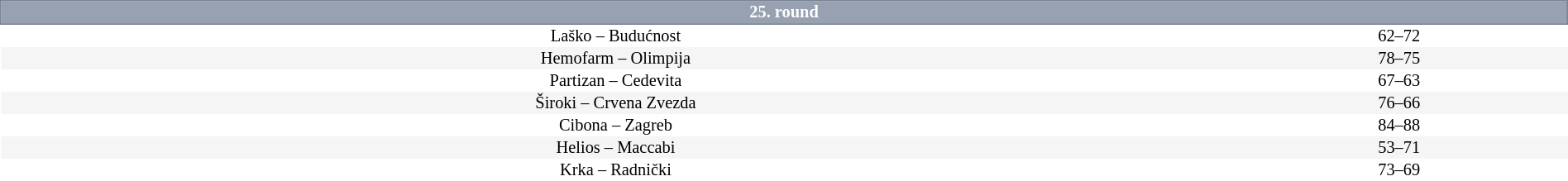<table border=0 cellspacing=0 cellpadding=1em style="font-size: 85%; border-collapse: collapse;" width=100%>
<tr>
<td colspan=5 bgcolor=#98A1B2 style="border:1px solid #7A8392; text-align:center; color:#FFFFFF;"><strong>25. round</strong></td>
</tr>
<tr style="text-align:center; background:#FFFFFF">
<td>Laško – Budućnost</td>
<td>62–72</td>
</tr>
<tr align=center bgcolor=#f5f5f5>
<td>Hemofarm – Olimpija</td>
<td>78–75</td>
</tr>
<tr style="text-align:center; background:#FFFFFF">
<td>Partizan – Cedevita</td>
<td>67–63</td>
</tr>
<tr align=center bgcolor=#f5f5f5>
<td>Široki – Crvena Zvezda</td>
<td>76–66</td>
</tr>
<tr style="text-align:center; background:#FFFFFF">
<td>Cibona – Zagreb</td>
<td>84–88</td>
</tr>
<tr align=center bgcolor=#f5f5f5>
<td>Helios – Maccabi</td>
<td>53–71</td>
</tr>
<tr style="text-align:center; background:#FFFFFF">
<td>Krka – Radnički</td>
<td>73–69</td>
</tr>
</table>
